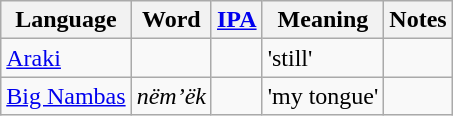<table class="wikitable">
<tr>
<th>Language</th>
<th>Word</th>
<th><a href='#'>IPA</a></th>
<th>Meaning</th>
<th>Notes</th>
</tr>
<tr>
<td><a href='#'>Araki</a></td>
<td></td>
<td></td>
<td>'still'</td>
<td align="left"></td>
</tr>
<tr>
<td><a href='#'>Big Nambas</a></td>
<td><em>nëm’ëk</em></td>
<td></td>
<td>'my tongue'</td>
<td align="left"></td>
</tr>
</table>
